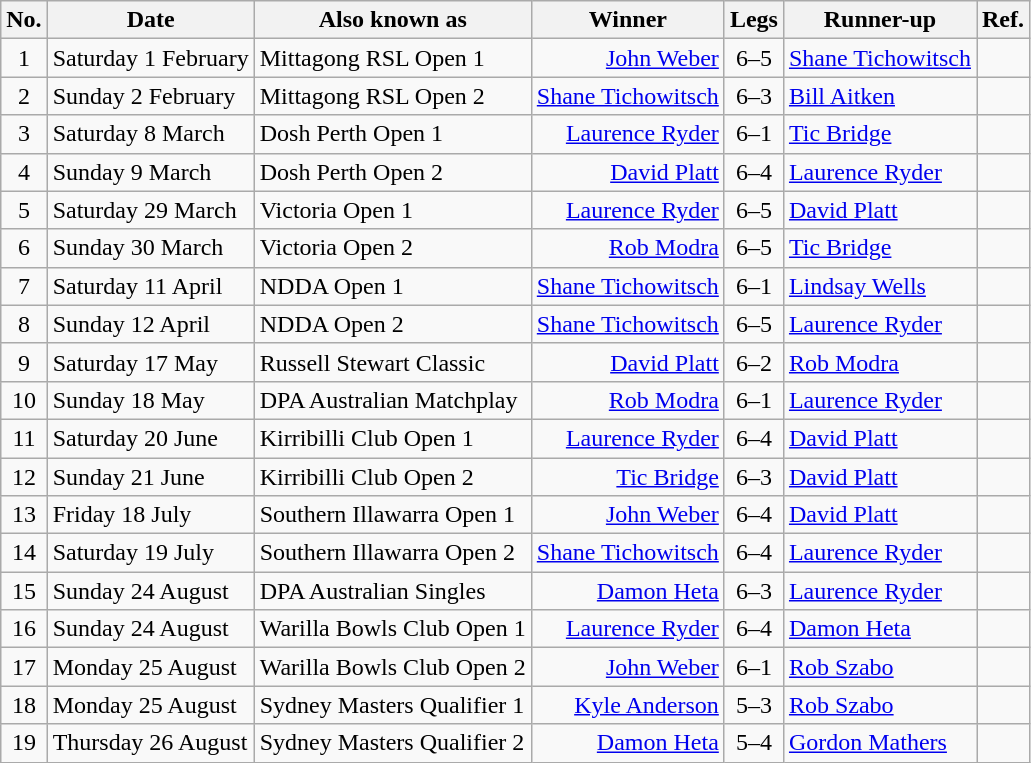<table class="wikitable">
<tr>
<th>No.</th>
<th>Date</th>
<th>Also known as</th>
<th>Winner</th>
<th>Legs</th>
<th>Runner-up</th>
<th>Ref.</th>
</tr>
<tr>
<td align=center>1</td>
<td>Saturday 1 February</td>
<td>Mittagong RSL Open 1</td>
<td align=right><a href='#'>John Weber</a> </td>
<td align=center>6–5</td>
<td> <a href='#'>Shane Tichowitsch</a></td>
<td align=center></td>
</tr>
<tr>
<td align=center>2</td>
<td>Sunday 2 February</td>
<td>Mittagong RSL Open 2</td>
<td align=right><a href='#'>Shane Tichowitsch</a> </td>
<td align=center>6–3</td>
<td> <a href='#'>Bill Aitken</a></td>
<td align=center></td>
</tr>
<tr>
<td align=center>3</td>
<td>Saturday 8 March</td>
<td>Dosh Perth Open 1</td>
<td align=right><a href='#'>Laurence Ryder</a> </td>
<td align=center>6–1</td>
<td> <a href='#'>Tic Bridge</a></td>
<td align=center></td>
</tr>
<tr>
<td align=center>4</td>
<td>Sunday 9 March</td>
<td>Dosh Perth Open 2</td>
<td align=right><a href='#'>David Platt</a> </td>
<td align=center>6–4</td>
<td> <a href='#'>Laurence Ryder</a></td>
<td align=center></td>
</tr>
<tr>
<td align=center>5</td>
<td>Saturday 29 March</td>
<td>Victoria Open 1</td>
<td align=right><a href='#'>Laurence Ryder</a> </td>
<td align=center>6–5</td>
<td> <a href='#'>David Platt</a></td>
<td align=center></td>
</tr>
<tr>
<td align=center>6</td>
<td>Sunday 30 March</td>
<td>Victoria Open 2</td>
<td align=right><a href='#'>Rob Modra</a> </td>
<td align=center>6–5</td>
<td> <a href='#'>Tic Bridge</a></td>
<td align=center></td>
</tr>
<tr>
<td align=center>7</td>
<td>Saturday 11 April</td>
<td>NDDA Open 1</td>
<td align=right><a href='#'>Shane Tichowitsch</a> </td>
<td align=center>6–1</td>
<td> <a href='#'>Lindsay Wells</a></td>
<td align=center></td>
</tr>
<tr>
<td align=center>8</td>
<td>Sunday 12 April</td>
<td>NDDA Open 2</td>
<td align=right><a href='#'>Shane Tichowitsch</a> </td>
<td align=center>6–5</td>
<td> <a href='#'>Laurence Ryder</a></td>
<td align=center></td>
</tr>
<tr>
<td align=center>9</td>
<td>Saturday 17 May</td>
<td>Russell Stewart Classic</td>
<td align=right><a href='#'>David Platt</a> </td>
<td align=center>6–2</td>
<td> <a href='#'>Rob Modra</a></td>
<td align=center></td>
</tr>
<tr>
<td align=center>10</td>
<td>Sunday 18 May</td>
<td>DPA Australian Matchplay</td>
<td align=right><a href='#'>Rob Modra</a> </td>
<td align=center>6–1</td>
<td> <a href='#'>Laurence Ryder</a></td>
<td align=center></td>
</tr>
<tr>
<td align=center>11</td>
<td>Saturday 20 June</td>
<td>Kirribilli Club Open 1</td>
<td align=right><a href='#'>Laurence Ryder</a> </td>
<td align=center>6–4</td>
<td> <a href='#'>David Platt</a></td>
<td align=center></td>
</tr>
<tr>
<td align=center>12</td>
<td>Sunday 21 June</td>
<td>Kirribilli Club Open 2</td>
<td align=right><a href='#'>Tic Bridge</a> </td>
<td align=center>6–3</td>
<td> <a href='#'>David Platt</a></td>
<td align=center></td>
</tr>
<tr>
<td align=center>13</td>
<td>Friday 18 July</td>
<td>Southern Illawarra Open 1</td>
<td align=right><a href='#'>John Weber</a> </td>
<td align=center>6–4</td>
<td> <a href='#'>David Platt</a></td>
<td align=center></td>
</tr>
<tr>
<td align=center>14</td>
<td>Saturday 19 July</td>
<td>Southern Illawarra Open 2</td>
<td align=right><a href='#'>Shane Tichowitsch</a> </td>
<td align=center>6–4</td>
<td> <a href='#'>Laurence Ryder</a></td>
<td align=center></td>
</tr>
<tr>
<td align=center>15</td>
<td>Sunday 24 August</td>
<td>DPA Australian Singles</td>
<td align=right><a href='#'>Damon Heta</a> </td>
<td align=center>6–3</td>
<td> <a href='#'>Laurence Ryder</a></td>
<td align=center></td>
</tr>
<tr>
<td align=center>16</td>
<td>Sunday 24 August</td>
<td>Warilla Bowls Club Open 1</td>
<td align=right><a href='#'>Laurence Ryder</a> </td>
<td align=center>6–4</td>
<td> <a href='#'>Damon Heta</a></td>
<td align=center></td>
</tr>
<tr>
<td align=center>17</td>
<td>Monday 25 August</td>
<td>Warilla Bowls Club Open 2</td>
<td align=right><a href='#'>John Weber</a> </td>
<td align=center>6–1</td>
<td> <a href='#'>Rob Szabo</a></td>
<td align=center></td>
</tr>
<tr>
<td align=center>18</td>
<td>Monday 25 August</td>
<td>Sydney Masters Qualifier 1</td>
<td align=right><a href='#'>Kyle Anderson</a> </td>
<td align=center>5–3</td>
<td> <a href='#'>Rob Szabo</a></td>
<td align=center></td>
</tr>
<tr>
<td align=center>19</td>
<td>Thursday 26 August</td>
<td>Sydney Masters Qualifier 2</td>
<td align=right><a href='#'>Damon Heta</a> </td>
<td align=center>5–4</td>
<td> <a href='#'>Gordon Mathers</a></td>
<td align=center></td>
</tr>
</table>
